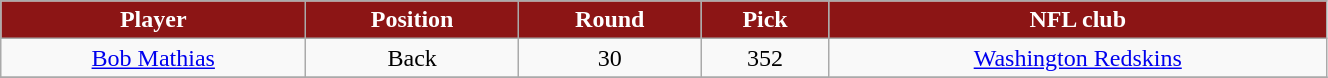<table class="wikitable" width="70%">
<tr align="center"  style="background: #8C1515;color:#FFFFFF;">
<td><strong>Player</strong></td>
<td><strong>Position</strong></td>
<td><strong>Round</strong></td>
<td><strong>Pick</strong></td>
<td><strong>NFL club</strong></td>
</tr>
<tr align="center" bgcolor="">
<td><a href='#'>Bob Mathias</a></td>
<td>Back</td>
<td>30</td>
<td>352</td>
<td><a href='#'>Washington Redskins</a></td>
</tr>
<tr align="center" bgcolor="">
</tr>
</table>
